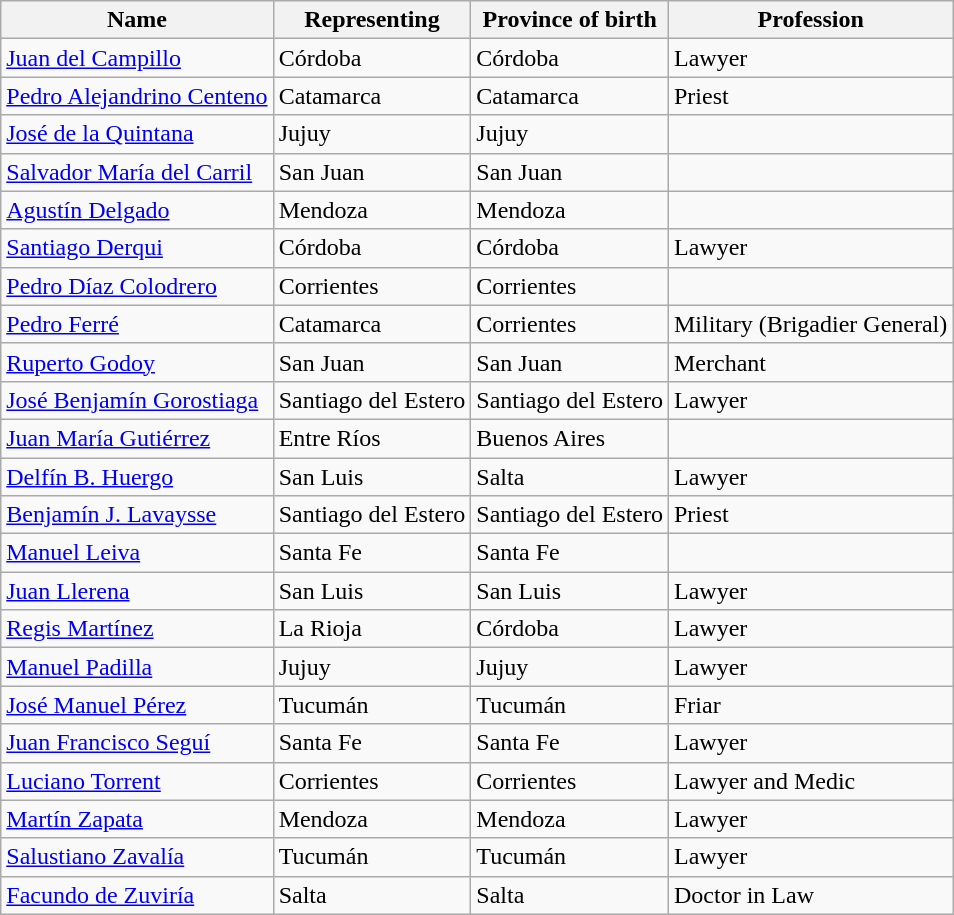<table class="wikitable">
<tr>
<th>Name</th>
<th>Representing</th>
<th>Province of birth</th>
<th>Profession</th>
</tr>
<tr>
<td><a href='#'>Juan del Campillo</a></td>
<td>Córdoba</td>
<td>Córdoba</td>
<td>Lawyer</td>
</tr>
<tr>
<td><a href='#'>Pedro Alejandrino Centeno</a></td>
<td>Catamarca</td>
<td>Catamarca</td>
<td>Priest</td>
</tr>
<tr>
<td><a href='#'>José de la Quintana</a></td>
<td>Jujuy</td>
<td>Jujuy</td>
<td></td>
</tr>
<tr>
<td><a href='#'>Salvador María del Carril</a></td>
<td>San Juan</td>
<td>San Juan</td>
<td></td>
</tr>
<tr>
<td><a href='#'>Agustín Delgado</a></td>
<td>Mendoza</td>
<td>Mendoza</td>
<td></td>
</tr>
<tr>
<td><a href='#'>Santiago Derqui</a></td>
<td>Córdoba</td>
<td>Córdoba</td>
<td>Lawyer</td>
</tr>
<tr>
<td><a href='#'>Pedro Díaz Colodrero</a></td>
<td>Corrientes</td>
<td>Corrientes</td>
<td></td>
</tr>
<tr>
<td><a href='#'>Pedro Ferré</a></td>
<td>Catamarca</td>
<td>Corrientes</td>
<td>Military (Brigadier General)</td>
</tr>
<tr>
<td><a href='#'>Ruperto Godoy</a></td>
<td>San Juan</td>
<td>San Juan</td>
<td>Merchant</td>
</tr>
<tr>
<td><a href='#'>José Benjamín Gorostiaga</a></td>
<td>Santiago del Estero</td>
<td>Santiago del Estero</td>
<td>Lawyer</td>
</tr>
<tr>
<td><a href='#'>Juan María Gutiérrez</a></td>
<td>Entre Ríos</td>
<td>Buenos Aires</td>
<td></td>
</tr>
<tr>
<td><a href='#'>Delfín B. Huergo</a></td>
<td>San Luis</td>
<td>Salta</td>
<td>Lawyer</td>
</tr>
<tr>
<td><a href='#'>Benjamín J. Lavaysse</a></td>
<td>Santiago del Estero</td>
<td>Santiago del Estero</td>
<td>Priest</td>
</tr>
<tr>
<td><a href='#'>Manuel Leiva</a></td>
<td>Santa Fe</td>
<td>Santa Fe</td>
<td></td>
</tr>
<tr>
<td><a href='#'>Juan Llerena</a></td>
<td>San Luis</td>
<td>San Luis</td>
<td>Lawyer</td>
</tr>
<tr>
<td><a href='#'>Regis Martínez</a></td>
<td>La Rioja</td>
<td>Córdoba</td>
<td>Lawyer</td>
</tr>
<tr>
<td><a href='#'>Manuel Padilla</a></td>
<td>Jujuy</td>
<td>Jujuy</td>
<td>Lawyer</td>
</tr>
<tr>
<td><a href='#'>José Manuel Pérez</a></td>
<td>Tucumán</td>
<td>Tucumán</td>
<td>Friar</td>
</tr>
<tr>
<td><a href='#'>Juan Francisco Seguí</a></td>
<td>Santa Fe</td>
<td>Santa Fe</td>
<td>Lawyer</td>
</tr>
<tr>
<td><a href='#'>Luciano Torrent</a></td>
<td>Corrientes</td>
<td>Corrientes</td>
<td>Lawyer and Medic</td>
</tr>
<tr>
<td><a href='#'>Martín Zapata</a></td>
<td>Mendoza</td>
<td>Mendoza</td>
<td>Lawyer</td>
</tr>
<tr>
<td><a href='#'>Salustiano Zavalía</a></td>
<td>Tucumán</td>
<td>Tucumán</td>
<td>Lawyer</td>
</tr>
<tr>
<td><a href='#'>Facundo de Zuviría</a></td>
<td>Salta</td>
<td>Salta</td>
<td>Doctor in Law</td>
</tr>
</table>
